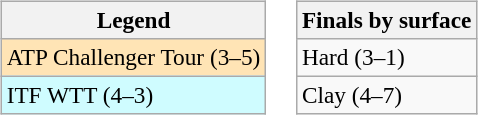<table>
<tr valign=top>
<td><br><table class=wikitable style=font-size:97%>
<tr>
<th>Legend</th>
</tr>
<tr style="background:moccasin;">
<td>ATP Challenger Tour (3–5)</td>
</tr>
<tr style="background:#cffcff;">
<td>ITF WTT (4–3)</td>
</tr>
</table>
</td>
<td><br><table class=wikitable style=font-size:97%>
<tr>
<th>Finals by surface</th>
</tr>
<tr>
<td>Hard (3–1)</td>
</tr>
<tr>
<td>Clay (4–7)</td>
</tr>
</table>
</td>
</tr>
</table>
